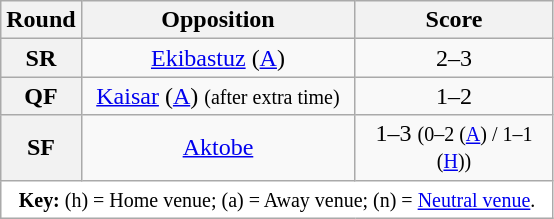<table class="wikitable plainrowheaders" style="text-align:center;margin:0">
<tr>
<th scope="col" style="width:35px">Round</th>
<th scope="col" style="width:175px">Opposition</th>
<th scope="col" style="width:125px">Score</th>
</tr>
<tr>
<th scope=row style="text-align:center">SR</th>
<td><a href='#'>Ekibastuz</a> (<a href='#'>A</a>)</td>
<td>2–3</td>
</tr>
<tr>
<th scope=row style="text-align:center">QF</th>
<td><a href='#'>Kaisar</a> (<a href='#'>A</a>) <small>(after extra time)</small></td>
<td>1–2</td>
</tr>
<tr>
<th scope=row style="text-align:center">SF</th>
<td><a href='#'>Aktobe</a></td>
<td>1–3 <small>(0–2 (<a href='#'>A</a>) / 1–1 (<a href='#'>H</a>))</small></td>
</tr>
<tr>
<td colspan="3" style="background-color:white"><small><strong>Key:</strong> (h) = Home venue; (a) = Away venue; (n) = <a href='#'>Neutral venue</a>.</small></td>
</tr>
</table>
